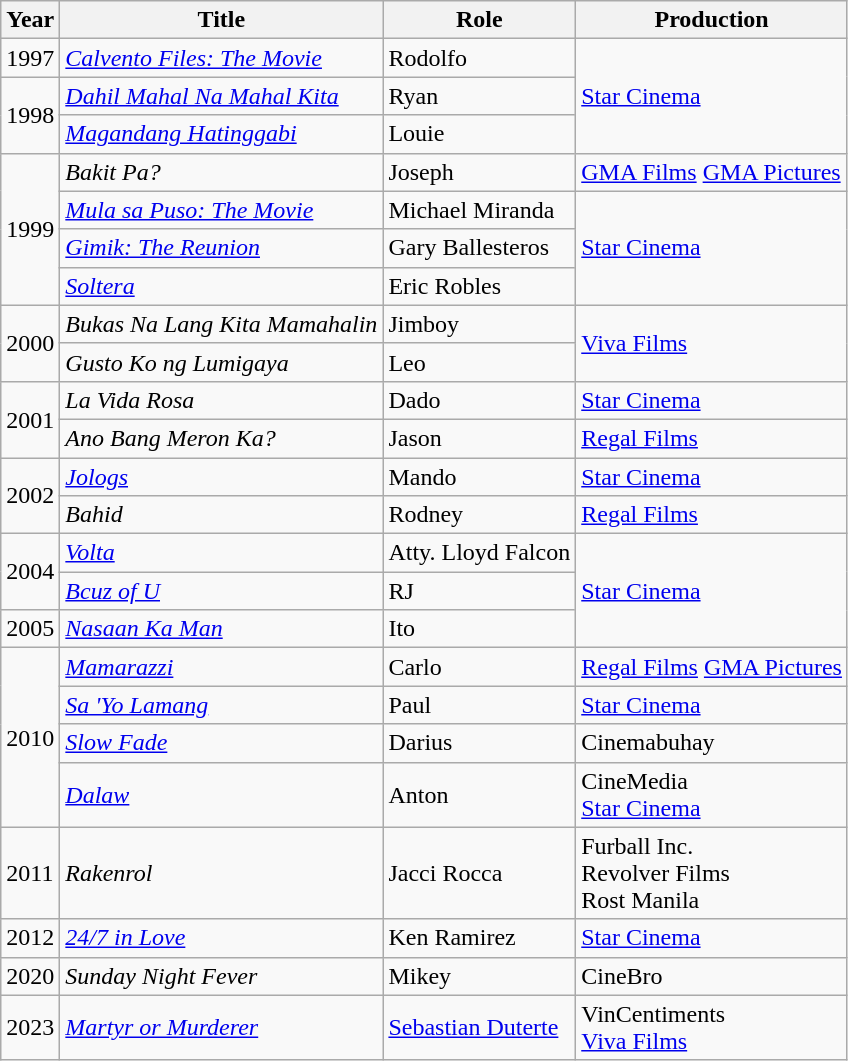<table class="wikitable sortable">
<tr>
<th>Year</th>
<th>Title</th>
<th>Role</th>
<th>Production</th>
</tr>
<tr>
<td>1997</td>
<td><em><a href='#'>Calvento Files: The Movie</a></em></td>
<td>Rodolfo</td>
<td rowspan="3"><a href='#'>Star Cinema</a></td>
</tr>
<tr>
<td rowspan="2">1998</td>
<td><em><a href='#'>Dahil Mahal Na Mahal Kita</a></em></td>
<td>Ryan </td>
</tr>
<tr>
<td><em><a href='#'>Magandang Hatinggabi</a></em></td>
<td>Louie</td>
</tr>
<tr>
<td rowspan="4">1999</td>
<td><em>Bakit Pa?</em></td>
<td>Joseph</td>
<td><a href='#'>GMA Films</a> <a href='#'>GMA Pictures</a></td>
</tr>
<tr>
<td><em><a href='#'>Mula sa Puso: The Movie</a></em></td>
<td>Michael Miranda</td>
<td rowspan="3"><a href='#'>Star Cinema</a></td>
</tr>
<tr>
<td><em><a href='#'>Gimik: The Reunion</a></em></td>
<td>Gary Ballesteros</td>
</tr>
<tr>
<td><em><a href='#'>Soltera</a></em></td>
<td>Eric Robles</td>
</tr>
<tr>
<td rowspan="2">2000</td>
<td><em>Bukas Na Lang Kita Mamahalin</em></td>
<td>Jimboy</td>
<td rowspan="2"><a href='#'>Viva Films</a></td>
</tr>
<tr>
<td><em>Gusto Ko ng Lumigaya</em></td>
<td>Leo</td>
</tr>
<tr>
<td rowspan="2">2001</td>
<td><em>La Vida Rosa</em></td>
<td>Dado</td>
<td><a href='#'>Star Cinema</a></td>
</tr>
<tr>
<td><em>Ano Bang Meron Ka?</em></td>
<td>Jason</td>
<td><a href='#'>Regal Films</a></td>
</tr>
<tr>
<td rowspan="2">2002</td>
<td><em><a href='#'>Jologs</a></em></td>
<td>Mando</td>
<td><a href='#'>Star Cinema</a></td>
</tr>
<tr>
<td><em>Bahid</em></td>
<td>Rodney</td>
<td><a href='#'>Regal Films</a></td>
</tr>
<tr>
<td rowspan="2">2004</td>
<td><em><a href='#'>Volta</a></em></td>
<td>Atty. Lloyd Falcon</td>
<td rowspan="3"><a href='#'>Star Cinema</a></td>
</tr>
<tr>
<td><em><a href='#'>Bcuz of U</a></em></td>
<td>RJ</td>
</tr>
<tr>
<td>2005</td>
<td><em><a href='#'>Nasaan Ka Man</a></em></td>
<td>Ito</td>
</tr>
<tr>
<td rowspan="4">2010</td>
<td><em><a href='#'>Mamarazzi</a></em></td>
<td>Carlo</td>
<td><a href='#'>Regal Films</a> <a href='#'>GMA Pictures</a></td>
</tr>
<tr>
<td><em><a href='#'>Sa 'Yo Lamang</a></em></td>
<td>Paul</td>
<td><a href='#'>Star Cinema</a></td>
</tr>
<tr>
<td><em><a href='#'>Slow Fade</a></em></td>
<td>Darius</td>
<td>Cinemabuhay</td>
</tr>
<tr>
<td><em><a href='#'>Dalaw</a></em></td>
<td>Anton</td>
<td>CineMedia<br><a href='#'>Star Cinema</a></td>
</tr>
<tr>
<td>2011</td>
<td><em>Rakenrol</em></td>
<td>Jacci Rocca</td>
<td>Furball Inc.<br>Revolver Films<br>Rost Manila</td>
</tr>
<tr>
<td>2012</td>
<td><em><a href='#'>24/7 in Love</a></em></td>
<td>Ken Ramirez</td>
<td><a href='#'>Star Cinema</a></td>
</tr>
<tr>
<td>2020</td>
<td><em>Sunday Night Fever</em></td>
<td>Mikey</td>
<td>CineBro</td>
</tr>
<tr>
<td>2023</td>
<td><em><a href='#'>Martyr or Murderer</a></em></td>
<td><a href='#'>Sebastian Duterte</a></td>
<td>VinCentiments <br><a href='#'>Viva Films</a></td>
</tr>
</table>
